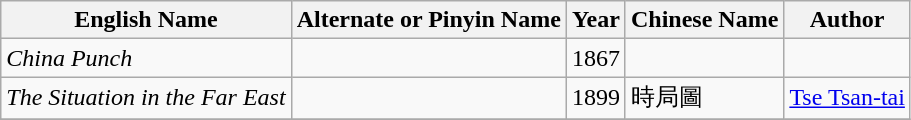<table class="wikitable">
<tr>
<th>English Name</th>
<th>Alternate or Pinyin Name</th>
<th>Year</th>
<th>Chinese Name</th>
<th>Author</th>
</tr>
<tr>
<td><em>China Punch</em></td>
<td></td>
<td>1867</td>
<td></td>
<td></td>
</tr>
<tr>
<td><em>The Situation in the Far East</em></td>
<td></td>
<td>1899</td>
<td>時局圖</td>
<td><a href='#'>Tse Tsan-tai</a></td>
</tr>
<tr>
</tr>
</table>
